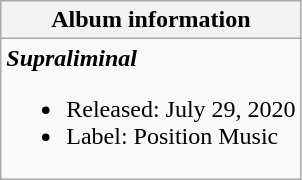<table class="wikitable">
<tr>
<th style="text-align:center;">Album information</th>
</tr>
<tr>
<td align="left"><strong><em>Supraliminal</em></strong><br><ul><li>Released:  July 29, 2020</li><li>Label: Position Music</li></ul></td>
</tr>
</table>
